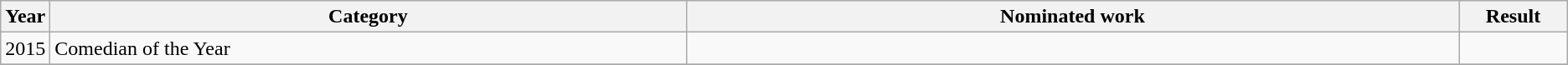<table class=wikitable>
<tr>
<th scope="col" style="width:1em;">Year</th>
<th scope="col" style="width:32em;">Category</th>
<th scope="col" style="width:39em;">Nominated work</th>
<th scope="col" style="width:5em;">Result</th>
</tr>
<tr>
<td>2015</td>
<td>Comedian of the Year</td>
<td></td>
<td></td>
</tr>
<tr>
</tr>
</table>
